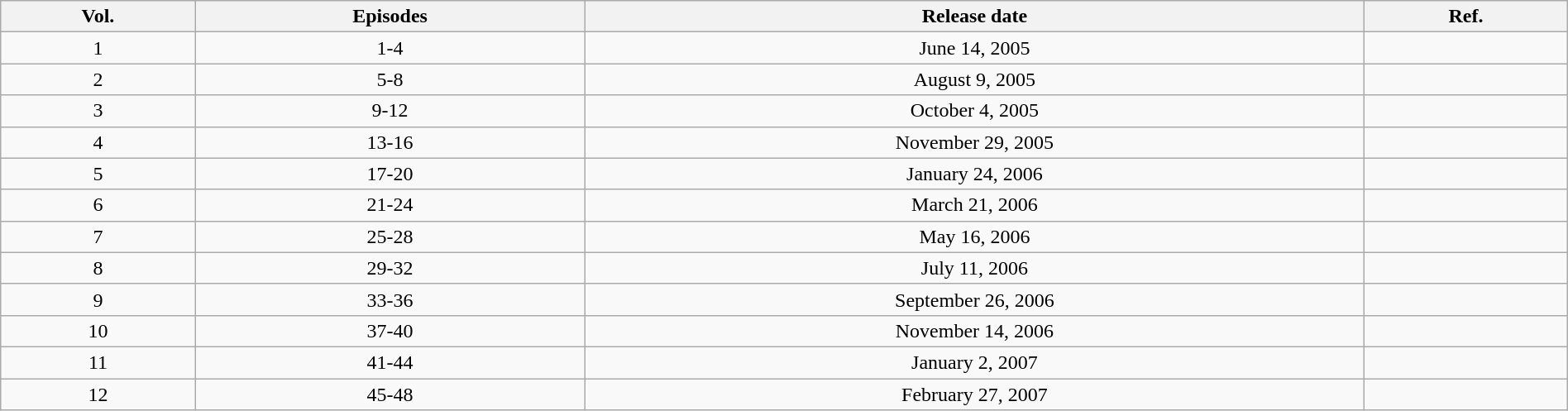<table class="wikitable" style="text-align: center; width: 100%;">
<tr>
<th>Vol.</th>
<th>Episodes</th>
<th>Release date</th>
<th>Ref.</th>
</tr>
<tr>
<td>1</td>
<td>1-4</td>
<td>June 14, 2005</td>
<td></td>
</tr>
<tr>
<td>2</td>
<td>5-8</td>
<td>August 9, 2005</td>
<td></td>
</tr>
<tr>
<td>3</td>
<td>9-12</td>
<td>October 4, 2005</td>
<td></td>
</tr>
<tr>
<td>4</td>
<td>13-16</td>
<td>November 29, 2005</td>
<td></td>
</tr>
<tr>
<td>5</td>
<td>17-20</td>
<td>January 24, 2006</td>
<td></td>
</tr>
<tr>
<td>6</td>
<td>21-24</td>
<td>March 21, 2006</td>
<td></td>
</tr>
<tr>
<td>7</td>
<td>25-28</td>
<td>May 16, 2006</td>
<td></td>
</tr>
<tr>
<td>8</td>
<td>29-32</td>
<td>July 11, 2006</td>
<td></td>
</tr>
<tr>
<td>9</td>
<td>33-36</td>
<td>September 26, 2006</td>
<td></td>
</tr>
<tr>
<td>10</td>
<td>37-40</td>
<td>November 14, 2006</td>
<td></td>
</tr>
<tr>
<td>11</td>
<td>41-44</td>
<td>January 2, 2007</td>
<td></td>
</tr>
<tr>
<td>12</td>
<td>45-48</td>
<td>February 27, 2007</td>
<td></td>
</tr>
</table>
